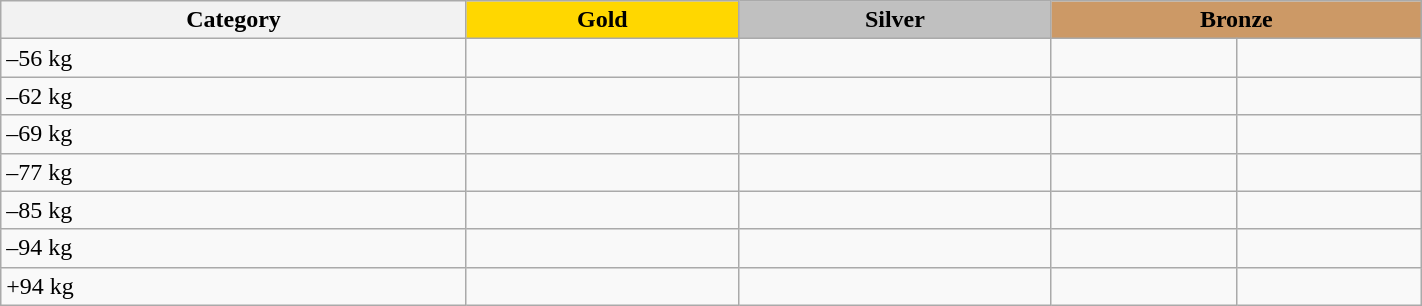<table class=wikitable width=75%>
<tr>
<th>Category</th>
<th style="background: gold">Gold</th>
<th style="background: silver">Silver</th>
<th style="background: #cc9966" colspan=2>Bronze</th>
</tr>
<tr>
<td>–56 kg</td>
<td></td>
<td></td>
<td></td>
<td></td>
</tr>
<tr>
<td>–62 kg</td>
<td></td>
<td></td>
<td></td>
<td></td>
</tr>
<tr>
<td>–69 kg</td>
<td></td>
<td></td>
<td></td>
<td></td>
</tr>
<tr>
<td>–77 kg</td>
<td></td>
<td></td>
<td></td>
<td></td>
</tr>
<tr>
<td>–85 kg</td>
<td></td>
<td></td>
<td></td>
<td></td>
</tr>
<tr>
<td>–94 kg</td>
<td></td>
<td></td>
<td></td>
<td></td>
</tr>
<tr>
<td>+94 kg</td>
<td></td>
<td></td>
<td></td>
<td></td>
</tr>
</table>
